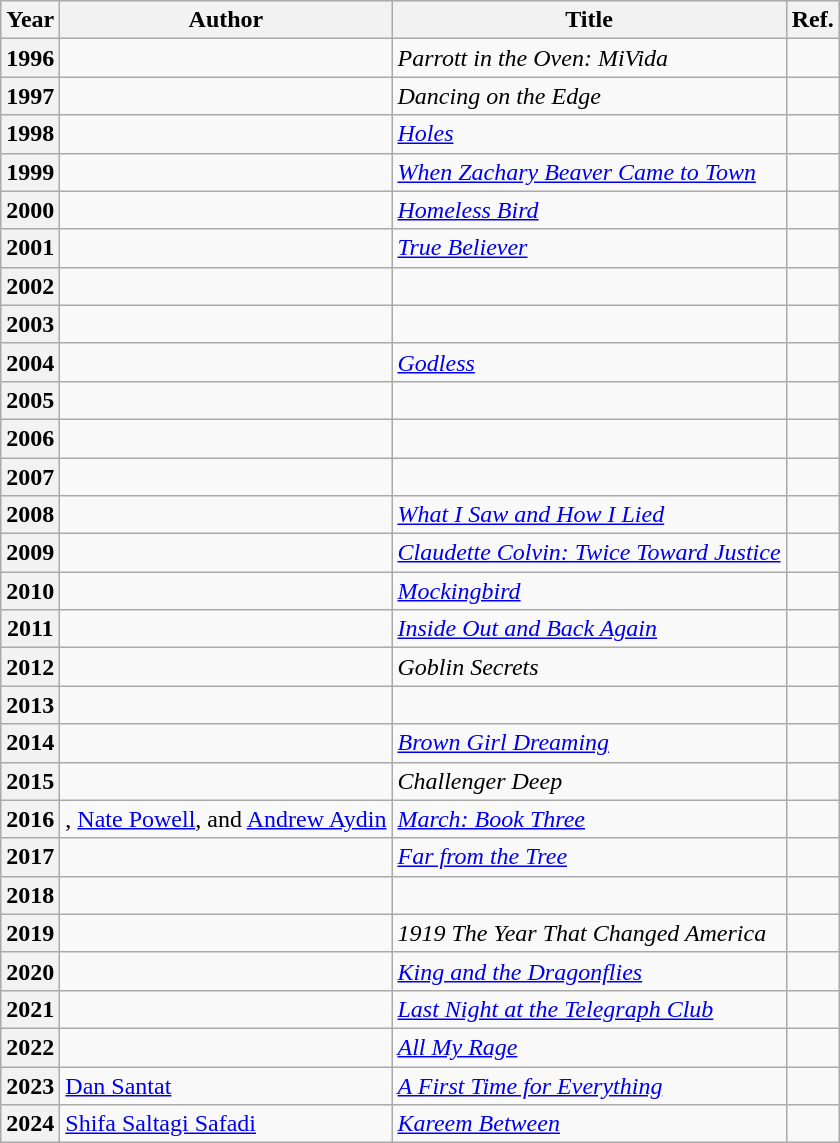<table class="wikitable sortable mw-collapsible">
<tr>
<th>Year</th>
<th>Author</th>
<th>Title</th>
<th>Ref.</th>
</tr>
<tr>
<th>1996</th>
<td></td>
<td><em>Parrott in the Oven: MiVida</em></td>
<td></td>
</tr>
<tr>
<th>1997</th>
<td></td>
<td><em>Dancing on the Edge</em></td>
<td></td>
</tr>
<tr>
<th>1998</th>
<td></td>
<td><em><a href='#'>Holes</a></em></td>
<td></td>
</tr>
<tr>
<th>1999</th>
<td></td>
<td><em><a href='#'>When Zachary Beaver Came to Town</a></em></td>
<td></td>
</tr>
<tr>
<th>2000</th>
<td></td>
<td><em><a href='#'>Homeless Bird</a></em></td>
<td></td>
</tr>
<tr>
<th>2001</th>
<td></td>
<td><em><a href='#'>True Believer</a></em></td>
<td></td>
</tr>
<tr>
<th>2002</th>
<td></td>
<td><em></em></td>
<td></td>
</tr>
<tr>
<th>2003</th>
<td></td>
<td><em></em></td>
<td></td>
</tr>
<tr>
<th>2004</th>
<td></td>
<td><em><a href='#'>Godless</a></em></td>
<td></td>
</tr>
<tr>
<th>2005</th>
<td></td>
<td><em></em></td>
<td></td>
</tr>
<tr>
<th>2006</th>
<td></td>
<td><em></em></td>
<td></td>
</tr>
<tr>
<th>2007</th>
<td></td>
<td><em></em></td>
<td></td>
</tr>
<tr>
<th>2008</th>
<td></td>
<td><em><a href='#'>What I Saw and How I Lied</a></em></td>
<td></td>
</tr>
<tr>
<th>2009</th>
<td></td>
<td><em><a href='#'>Claudette Colvin: Twice Toward Justice</a></em></td>
<td></td>
</tr>
<tr>
<th>2010</th>
<td></td>
<td><em><a href='#'>Mockingbird</a></em></td>
<td></td>
</tr>
<tr>
<th>2011</th>
<td></td>
<td><em><a href='#'>Inside Out and Back Again</a></em></td>
<td></td>
</tr>
<tr>
<th>2012</th>
<td></td>
<td><em>Goblin Secrets</em></td>
<td><em></em></td>
</tr>
<tr>
<th>2013</th>
<td></td>
<td><em></em></td>
<td></td>
</tr>
<tr>
<th>2014</th>
<td></td>
<td><em><a href='#'>Brown Girl Dreaming</a></em></td>
<td></td>
</tr>
<tr>
<th>2015</th>
<td></td>
<td><em>Challenger Deep</em></td>
<td></td>
</tr>
<tr>
<th>2016</th>
<td>, <a href='#'>Nate Powell</a>, and <a href='#'>Andrew Aydin</a></td>
<td><em><a href='#'>March: Book Three</a></em></td>
<td></td>
</tr>
<tr>
<th>2017</th>
<td></td>
<td><em><a href='#'>Far from the Tree</a></em></td>
<td></td>
</tr>
<tr>
<th>2018</th>
<td></td>
<td><em></em></td>
<td></td>
</tr>
<tr>
<th>2019</th>
<td></td>
<td><em>1919 The Year That Changed America</em></td>
<td></td>
</tr>
<tr>
<th>2020</th>
<td></td>
<td><em><a href='#'>King and the Dragonflies</a></em></td>
<td></td>
</tr>
<tr>
<th>2021</th>
<td></td>
<td><em><a href='#'>Last Night at the Telegraph Club</a></em></td>
<td></td>
</tr>
<tr>
<th>2022</th>
<td></td>
<td><em><a href='#'>All My Rage</a></em></td>
<td></td>
</tr>
<tr>
<th>2023</th>
<td><a href='#'>Dan Santat</a></td>
<td><em><a href='#'>A First Time for Everything</a></em></td>
<td></td>
</tr>
<tr>
<th>2024</th>
<td><a href='#'>Shifa Saltagi Safadi</a></td>
<td><em><a href='#'>Kareem Between</a></em></td>
<td></td>
</tr>
</table>
